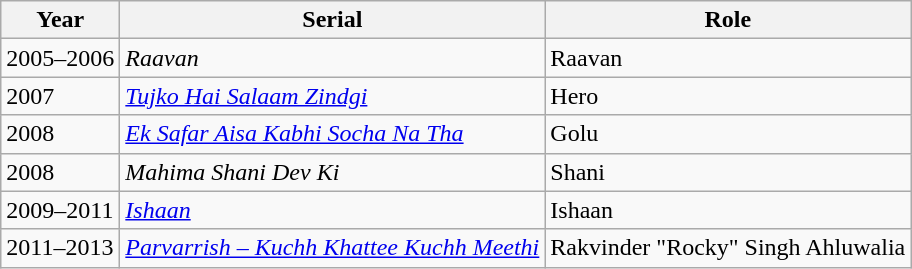<table class="wikitable sortable">
<tr>
<th>Year</th>
<th>Serial</th>
<th>Role</th>
</tr>
<tr>
<td>2005–2006</td>
<td><em>Raavan</em></td>
<td>Raavan</td>
</tr>
<tr>
<td>2007</td>
<td><em><a href='#'>Tujko Hai Salaam Zindgi</a></em></td>
<td>Hero</td>
</tr>
<tr>
<td>2008</td>
<td><em><a href='#'>Ek Safar Aisa Kabhi Socha Na Tha</a></em></td>
<td>Golu</td>
</tr>
<tr>
<td>2008</td>
<td><em>Mahima Shani Dev Ki</em></td>
<td>Shani</td>
</tr>
<tr>
<td>2009–2011</td>
<td><em><a href='#'>Ishaan</a></em></td>
<td>Ishaan</td>
</tr>
<tr>
<td>2011–2013</td>
<td><em><a href='#'>Parvarrish – Kuchh Khattee Kuchh Meethi</a></em></td>
<td>Rakvinder "Rocky" Singh Ahluwalia</td>
</tr>
</table>
